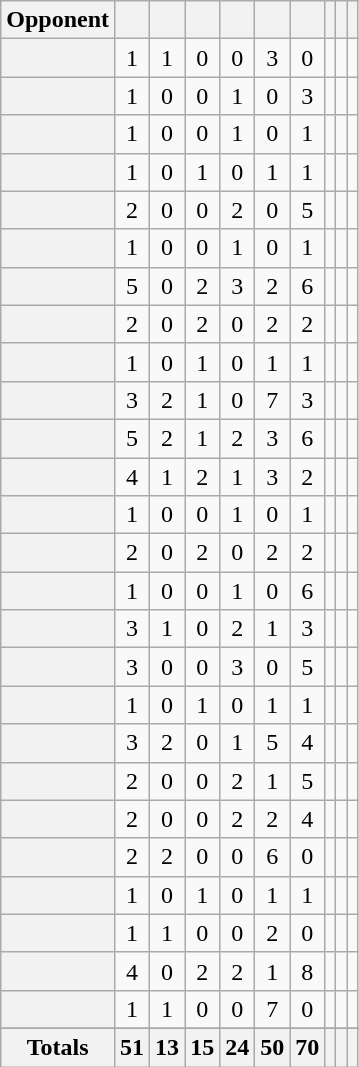<table class="wikitable plainrowheaders sortable" style="text-align:center">
<tr>
<th scope=col>Opponent</th>
<th scope=col></th>
<th scope=col></th>
<th scope=col></th>
<th scope=col></th>
<th scope=col></th>
<th scope=col></th>
<th scope=col></th>
<th scope=col></th>
<th scope=col></th>
</tr>
<tr>
<th scope=row style="text-align:left;"></th>
<td>1</td>
<td>1</td>
<td>0</td>
<td>0</td>
<td>3</td>
<td>0</td>
<td></td>
<td></td>
<td></td>
</tr>
<tr>
<th scope=row style="text-align:left;"></th>
<td>1</td>
<td>0</td>
<td>0</td>
<td>1</td>
<td>0</td>
<td>3</td>
<td></td>
<td></td>
<td></td>
</tr>
<tr>
<th scope=row style="text-align:left;"></th>
<td>1</td>
<td>0</td>
<td>0</td>
<td>1</td>
<td>0</td>
<td>1</td>
<td></td>
<td></td>
<td></td>
</tr>
<tr>
<th scope=row style="text-align:left;"></th>
<td>1</td>
<td>0</td>
<td>1</td>
<td>0</td>
<td>1</td>
<td>1</td>
<td></td>
<td></td>
<td></td>
</tr>
<tr>
<th scope=row style="text-align:left;"></th>
<td>2</td>
<td>0</td>
<td>0</td>
<td>2</td>
<td>0</td>
<td>5</td>
<td></td>
<td></td>
<td></td>
</tr>
<tr>
<th scope=row style="text-align:left;"></th>
<td>1</td>
<td>0</td>
<td>0</td>
<td>1</td>
<td>0</td>
<td>1</td>
<td></td>
<td></td>
<td></td>
</tr>
<tr>
<th scope=row style="text-align:left;"></th>
<td>5</td>
<td>0</td>
<td>2</td>
<td>3</td>
<td>2</td>
<td>6</td>
<td></td>
<td></td>
<td></td>
</tr>
<tr>
<th scope=row style="text-align:left;"></th>
<td>2</td>
<td>0</td>
<td>2</td>
<td>0</td>
<td>2</td>
<td>2</td>
<td></td>
<td></td>
<td></td>
</tr>
<tr>
<th scope=row style="text-align:left;"></th>
<td>1</td>
<td>0</td>
<td>1</td>
<td>0</td>
<td>1</td>
<td>1</td>
<td></td>
<td></td>
<td></td>
</tr>
<tr>
<th scope=row style="text-align:left;"></th>
<td>3</td>
<td>2</td>
<td>1</td>
<td>0</td>
<td>7</td>
<td>3</td>
<td></td>
<td></td>
<td></td>
</tr>
<tr>
<th scope=row style="text-align:left;"></th>
<td>5</td>
<td>2</td>
<td>1</td>
<td>2</td>
<td>3</td>
<td>6</td>
<td></td>
<td></td>
<td></td>
</tr>
<tr>
<th scope=row style="text-align:left;"></th>
<td>4</td>
<td>1</td>
<td>2</td>
<td>1</td>
<td>3</td>
<td>2</td>
<td></td>
<td></td>
<td></td>
</tr>
<tr>
<th scope=row style="text-align:left;"></th>
<td>1</td>
<td>0</td>
<td>0</td>
<td>1</td>
<td>0</td>
<td>1</td>
<td></td>
<td></td>
<td></td>
</tr>
<tr>
<th scope=row style="text-align:left;"></th>
<td>2</td>
<td>0</td>
<td>2</td>
<td>0</td>
<td>2</td>
<td>2</td>
<td></td>
<td></td>
<td></td>
</tr>
<tr>
<th scope=row style="text-align:left;"></th>
<td>1</td>
<td>0</td>
<td>0</td>
<td>1</td>
<td>0</td>
<td>6</td>
<td></td>
<td></td>
<td></td>
</tr>
<tr>
<th scope=row style="text-align:left;"></th>
<td>3</td>
<td>1</td>
<td>0</td>
<td>2</td>
<td>1</td>
<td>3</td>
<td></td>
<td></td>
<td></td>
</tr>
<tr>
<th scope=row style="text-align:left;"></th>
<td>3</td>
<td>0</td>
<td>0</td>
<td>3</td>
<td>0</td>
<td>5</td>
<td></td>
<td></td>
<td></td>
</tr>
<tr>
<th scope=row style="text-align:left;"></th>
<td>1</td>
<td>0</td>
<td>1</td>
<td>0</td>
<td>1</td>
<td>1</td>
<td></td>
<td></td>
<td></td>
</tr>
<tr>
<th scope=row style="text-align:left;"></th>
<td>3</td>
<td>2</td>
<td>0</td>
<td>1</td>
<td>5</td>
<td>4</td>
<td></td>
<td></td>
<td></td>
</tr>
<tr>
<th scope=row style="text-align:left;"></th>
<td>2</td>
<td>0</td>
<td>0</td>
<td>2</td>
<td>1</td>
<td>5</td>
<td></td>
<td></td>
<td></td>
</tr>
<tr>
<th scope=row style="text-align:left;"></th>
<td>2</td>
<td>0</td>
<td>0</td>
<td>2</td>
<td>2</td>
<td>4</td>
<td></td>
<td></td>
<td></td>
</tr>
<tr>
<th scope=row style="text-align:left;"></th>
<td>2</td>
<td>2</td>
<td>0</td>
<td>0</td>
<td>6</td>
<td>0</td>
<td></td>
<td></td>
<td></td>
</tr>
<tr>
<th scope=row style="text-align:left;"></th>
<td>1</td>
<td>0</td>
<td>1</td>
<td>0</td>
<td>1</td>
<td>1</td>
<td></td>
<td></td>
<td></td>
</tr>
<tr>
<th scope=row style="text-align:left;"></th>
<td>1</td>
<td>1</td>
<td>0</td>
<td>0</td>
<td>2</td>
<td>0</td>
<td></td>
<td></td>
<td></td>
</tr>
<tr>
<th scope=row style="text-align:left;"></th>
<td>4</td>
<td>0</td>
<td>2</td>
<td>2</td>
<td>1</td>
<td>8</td>
<td></td>
<td></td>
<td></td>
</tr>
<tr>
<th scope=row style="text-align:left;"></th>
<td>1</td>
<td>1</td>
<td>0</td>
<td>0</td>
<td>7</td>
<td>0</td>
<td></td>
<td></td>
<td></td>
</tr>
<tr>
</tr>
<tr class="sortbottom">
<th>Totals</th>
<th>51</th>
<th>13</th>
<th>15</th>
<th>24</th>
<th>50</th>
<th>70</th>
<th></th>
<th></th>
<th></th>
</tr>
</table>
